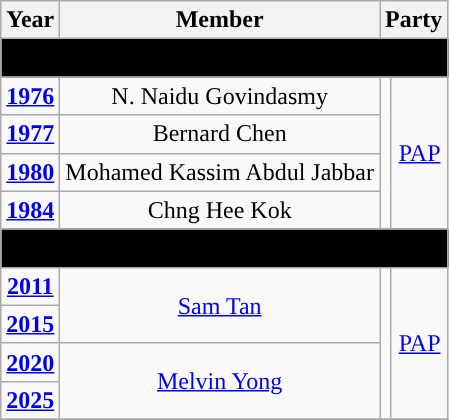<table class="wikitable" align="center" style="text-align:center">
<tr>
<th>Year</th>
<th>Member</th>
<th colspan="2">Party</th>
</tr>
<tr>
<td colspan=4 bgcolor=black><span><strong>Formation</strong></span></td>
</tr>
<tr>
<td><strong><a href='#'>1976</a></strong></td>
<td>N. Naidu Govindasmy</td>
<td rowspan="4"></td>
<td rowspan="4"><a href='#'>PAP</a></td>
</tr>
<tr>
<td><strong> <a href='#'>1977</a></strong></td>
<td>Bernard Chen</td>
</tr>
<tr>
<td><strong><a href='#'>1980</a></strong></td>
<td>Mohamed Kassim Abdul Jabbar</td>
</tr>
<tr>
<td><strong><a href='#'>1984</a></strong></td>
<td>Chng Hee Kok</td>
</tr>
<tr>
<td colspan=4 bgcolor=black><span><strong>Constituency abolished (1988 – 2011)</strong></span></td>
</tr>
<tr>
<td><strong><a href='#'>2011</a></strong></td>
<td rowspan="2"><a href='#'>Sam Tan</a></td>
<td rowspan="4"></td>
<td rowspan="4"><a href='#'>PAP</a></td>
</tr>
<tr>
<td><strong><a href='#'>2015</a></strong></td>
</tr>
<tr>
<td><strong><a href='#'>2020</a></strong></td>
<td rowspan="2"><a href='#'>Melvin Yong</a></td>
</tr>
<tr>
<td><strong><a href='#'>2025</a></strong></td>
</tr>
<tr>
</tr>
</table>
